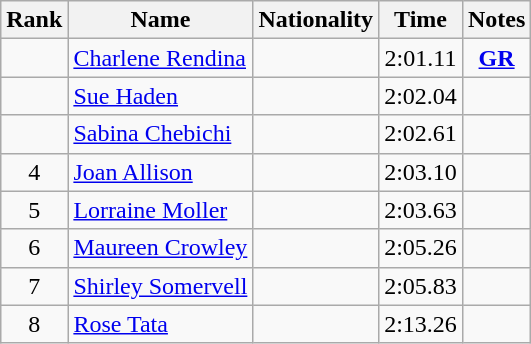<table class="wikitable sortable" style=" text-align:center">
<tr>
<th>Rank</th>
<th>Name</th>
<th>Nationality</th>
<th>Time</th>
<th>Notes</th>
</tr>
<tr>
<td></td>
<td align=left><a href='#'>Charlene Rendina</a></td>
<td align=left></td>
<td>2:01.11</td>
<td><strong><a href='#'>GR</a></strong></td>
</tr>
<tr>
<td></td>
<td align=left><a href='#'>Sue Haden</a></td>
<td align=left></td>
<td>2:02.04</td>
<td></td>
</tr>
<tr>
<td></td>
<td align=left><a href='#'>Sabina Chebichi</a></td>
<td align=left></td>
<td>2:02.61</td>
<td></td>
</tr>
<tr>
<td>4</td>
<td align=left><a href='#'>Joan Allison</a></td>
<td align=left></td>
<td>2:03.10</td>
<td></td>
</tr>
<tr>
<td>5</td>
<td align=left><a href='#'>Lorraine Moller</a></td>
<td align=left></td>
<td>2:03.63</td>
<td></td>
</tr>
<tr>
<td>6</td>
<td align=left><a href='#'>Maureen Crowley</a></td>
<td align=left></td>
<td>2:05.26</td>
<td></td>
</tr>
<tr>
<td>7</td>
<td align=left><a href='#'>Shirley Somervell</a></td>
<td align=left></td>
<td>2:05.83</td>
<td></td>
</tr>
<tr>
<td>8</td>
<td align=left><a href='#'>Rose Tata</a></td>
<td align=left></td>
<td>2:13.26</td>
<td></td>
</tr>
</table>
